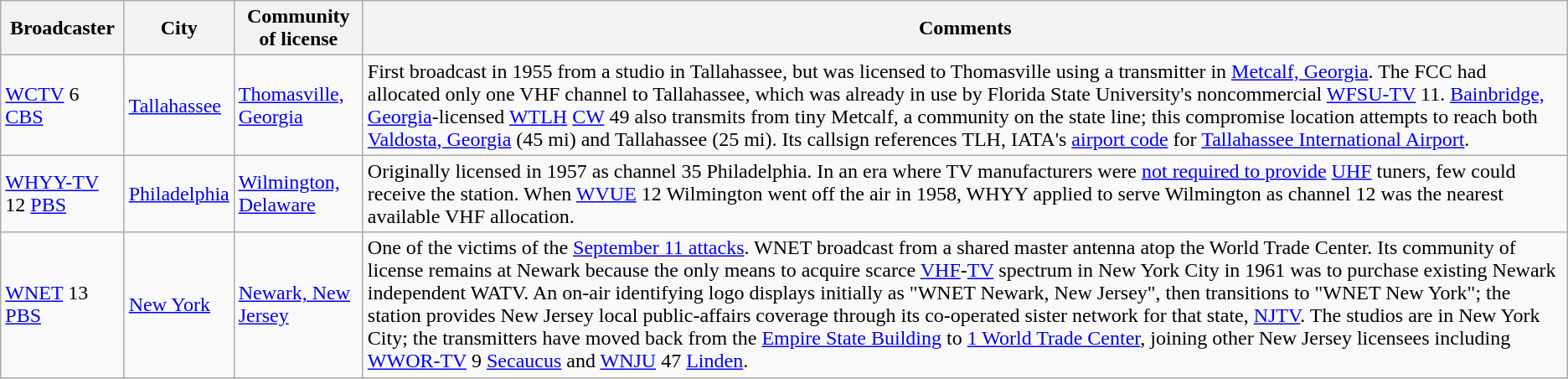<table class="wikitable">
<tr>
<th>Broadcaster</th>
<th>City</th>
<th>Community of license</th>
<th>Comments</th>
</tr>
<tr>
<td><a href='#'>WCTV</a> 6 <a href='#'>CBS</a></td>
<td><a href='#'>Tallahassee</a></td>
<td><a href='#'>Thomasville, Georgia</a></td>
<td>First broadcast in 1955 from a studio in Tallahassee, but was licensed to Thomasville using a transmitter in <a href='#'>Metcalf, Georgia</a>. The FCC had allocated only one VHF channel to Tallahassee, which was already in use by Florida State University's noncommercial <a href='#'>WFSU-TV</a> 11. <a href='#'>Bainbridge, Georgia</a>-licensed <a href='#'>WTLH</a> <a href='#'>CW</a> 49 also transmits from tiny Metcalf, a community on the state line; this compromise location attempts to reach both <a href='#'>Valdosta, Georgia</a> (45 mi) and Tallahassee (25 mi). Its callsign references TLH, IATA's <a href='#'>airport code</a> for <a href='#'>Tallahassee International Airport</a>.</td>
</tr>
<tr>
<td><a href='#'>WHYY-TV</a> 12 <a href='#'>PBS</a></td>
<td><a href='#'>Philadelphia</a></td>
<td><a href='#'>Wilmington, Delaware</a></td>
<td>Originally licensed in 1957 as channel 35 Philadelphia. In an era where TV manufacturers were <a href='#'>not required to provide</a> <a href='#'>UHF</a> tuners, few could receive the station. When <a href='#'>WVUE</a> 12 Wilmington went off the air in 1958, WHYY applied to serve Wilmington as channel 12 was the nearest available VHF allocation.</td>
</tr>
<tr>
<td><a href='#'>WNET</a> 13 <a href='#'>PBS</a></td>
<td><a href='#'>New York</a></td>
<td><a href='#'>Newark, New Jersey</a></td>
<td>One of the victims of the <a href='#'>September 11 attacks</a>. WNET broadcast from a shared master antenna atop the World Trade Center. Its community of license remains at Newark because the only means to acquire scarce <a href='#'>VHF</a>-<a href='#'>TV</a> spectrum in New York City in 1961 was to purchase existing Newark independent WATV. An on-air identifying logo displays initially as "WNET Newark, New Jersey", then transitions to "WNET New York"; the station provides New Jersey local public-affairs coverage through its co-operated sister network for that state, <a href='#'>NJTV</a>. The studios are in New York City; the transmitters have moved back from the <a href='#'>Empire State Building</a> to <a href='#'>1 World Trade Center</a>, joining other New Jersey licensees including <a href='#'>WWOR-TV</a> 9 <a href='#'>Secaucus</a> and <a href='#'>WNJU</a> 47 <a href='#'>Linden</a>.</td>
</tr>
</table>
